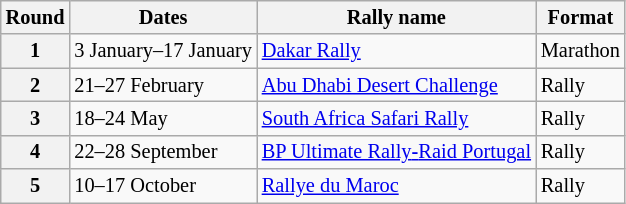<table class="wikitable" style="font-size: 85%">
<tr>
<th>Round</th>
<th>Dates</th>
<th>Rally name</th>
<th>Format</th>
</tr>
<tr>
<th>1</th>
<td>3 January–17 January</td>
<td> <a href='#'>Dakar Rally</a></td>
<td>Marathon</td>
</tr>
<tr>
<th>2</th>
<td>21–27 February</td>
<td> <a href='#'>Abu Dhabi Desert Challenge</a></td>
<td>Rally</td>
</tr>
<tr>
<th>3</th>
<td>18–24 May</td>
<td> <a href='#'>South Africa Safari Rally</a></td>
<td>Rally</td>
</tr>
<tr>
<th>4</th>
<td>22–28 September</td>
<td> <a href='#'>BP Ultimate Rally<strong>-</strong>Raid Portugal</a></td>
<td>Rally</td>
</tr>
<tr>
<th>5</th>
<td>10–17 October</td>
<td> <a href='#'>Rallye du Maroc</a></td>
<td>Rally</td>
</tr>
</table>
